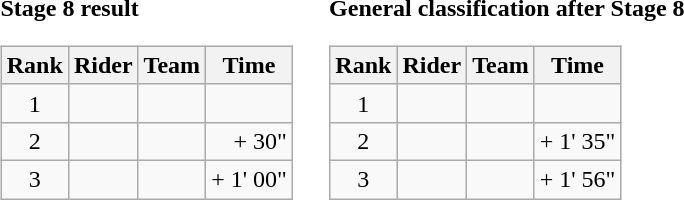<table>
<tr>
<td><strong>Stage 8 result</strong><br><table class="wikitable">
<tr>
<th scope="col">Rank</th>
<th scope="col">Rider</th>
<th scope="col">Team</th>
<th scope="col">Time</th>
</tr>
<tr>
<td style="text-align:center;">1</td>
<td></td>
<td></td>
<td style="text-align:right;"></td>
</tr>
<tr>
<td style="text-align:center;">2</td>
<td></td>
<td></td>
<td style="text-align:right;">+ 30"</td>
</tr>
<tr>
<td style="text-align:center;">3</td>
<td></td>
<td></td>
<td style="text-align:right;">+ 1' 00"</td>
</tr>
</table>
</td>
<td></td>
<td><strong>General classification after Stage 8</strong><br><table class="wikitable">
<tr>
<th scope="col">Rank</th>
<th scope="col">Rider</th>
<th scope="col">Team</th>
<th scope="col">Time</th>
</tr>
<tr>
<td style="text-align:center;">1</td>
<td></td>
<td></td>
<td style="text-align:right;"></td>
</tr>
<tr>
<td style="text-align:center;">2</td>
<td></td>
<td></td>
<td style="text-align:right;">+ 1' 35"</td>
</tr>
<tr>
<td style="text-align:center;">3</td>
<td></td>
<td></td>
<td style="text-align:right;">+ 1' 56"</td>
</tr>
</table>
</td>
</tr>
</table>
